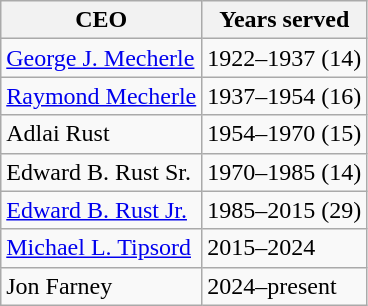<table class="wikitable">
<tr>
<th>CEO</th>
<th>Years served</th>
</tr>
<tr>
<td><a href='#'>George J. Mecherle</a></td>
<td>1922–1937 (14)</td>
</tr>
<tr>
<td><a href='#'>Raymond Mecherle</a></td>
<td>1937–1954 (16)</td>
</tr>
<tr>
<td>Adlai Rust</td>
<td>1954–1970 (15)</td>
</tr>
<tr>
<td>Edward B. Rust Sr.</td>
<td>1970–1985 (14)</td>
</tr>
<tr>
<td><a href='#'>Edward B. Rust Jr.</a></td>
<td>1985–2015 (29)</td>
</tr>
<tr>
<td><a href='#'>Michael L. Tipsord</a></td>
<td>2015–2024</td>
</tr>
<tr>
<td>Jon Farney</td>
<td>2024–present</td>
</tr>
</table>
